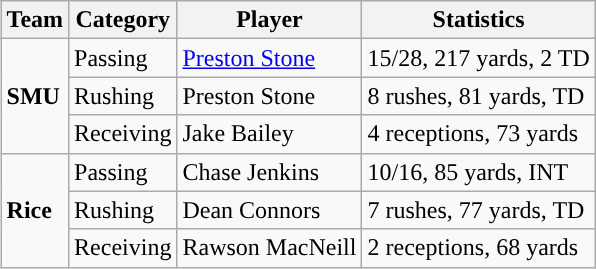<table class="wikitable" style="float: right;">
<tr>
<th>Team</th>
<th>Category</th>
<th>Player</th>
<th>Statistics</th>
</tr>
<tr>
<td rowspan=3><strong>SMU</strong></td>
<td>Passing</td>
<td><a href='#'>Preston Stone</a></td>
<td>15/28, 217 yards, 2 TD</td>
</tr>
<tr>
<td>Rushing</td>
<td>Preston Stone</td>
<td>8 rushes, 81 yards, TD</td>
</tr>
<tr>
<td>Receiving</td>
<td>Jake Bailey</td>
<td>4 receptions, 73 yards</td>
</tr>
<tr>
<td rowspan=3><strong>Rice</strong></td>
<td>Passing</td>
<td>Chase Jenkins</td>
<td>10/16, 85 yards, INT</td>
</tr>
<tr>
<td>Rushing</td>
<td>Dean Connors</td>
<td>7 rushes, 77 yards, TD</td>
</tr>
<tr>
<td>Receiving</td>
<td>Rawson MacNeill</td>
<td>2 receptions, 68 yards</td>
</tr>
</table>
